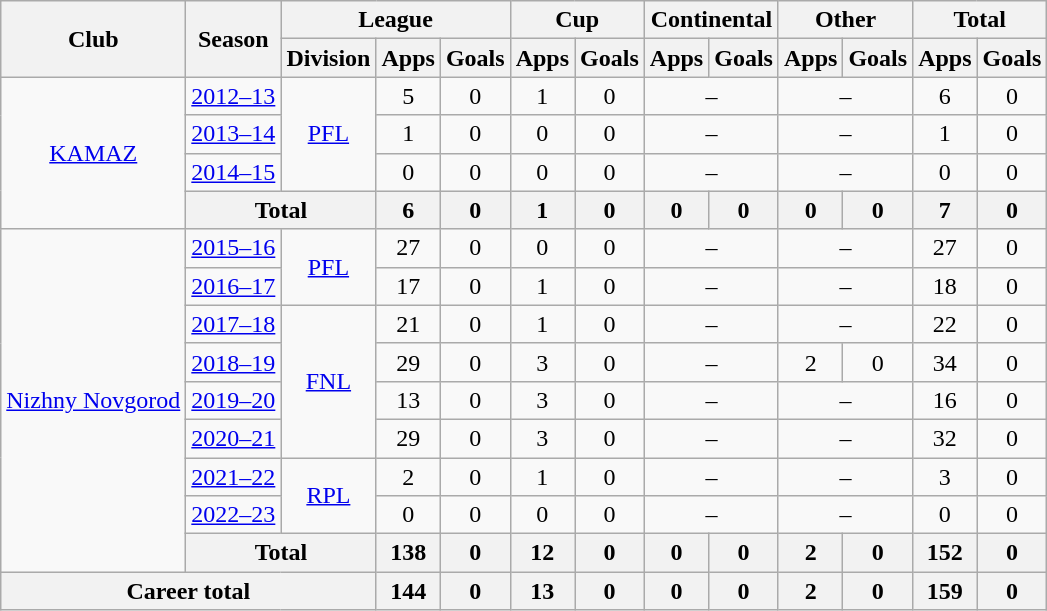<table class="wikitable" style="text-align: center;">
<tr>
<th rowspan=2>Club</th>
<th rowspan=2>Season</th>
<th colspan=3>League</th>
<th colspan=2>Cup</th>
<th colspan=2>Continental</th>
<th colspan=2>Other</th>
<th colspan=2>Total</th>
</tr>
<tr>
<th>Division</th>
<th>Apps</th>
<th>Goals</th>
<th>Apps</th>
<th>Goals</th>
<th>Apps</th>
<th>Goals</th>
<th>Apps</th>
<th>Goals</th>
<th>Apps</th>
<th>Goals</th>
</tr>
<tr>
<td rowspan="4"><a href='#'>KAMAZ</a></td>
<td><a href='#'>2012–13</a></td>
<td rowspan="3"><a href='#'>PFL</a></td>
<td>5</td>
<td>0</td>
<td>1</td>
<td>0</td>
<td colspan=2>–</td>
<td colspan=2>–</td>
<td>6</td>
<td>0</td>
</tr>
<tr>
<td><a href='#'>2013–14</a></td>
<td>1</td>
<td>0</td>
<td>0</td>
<td>0</td>
<td colspan=2>–</td>
<td colspan=2>–</td>
<td>1</td>
<td>0</td>
</tr>
<tr>
<td><a href='#'>2014–15</a></td>
<td>0</td>
<td>0</td>
<td>0</td>
<td>0</td>
<td colspan=2>–</td>
<td colspan=2>–</td>
<td>0</td>
<td>0</td>
</tr>
<tr>
<th colspan=2>Total</th>
<th>6</th>
<th>0</th>
<th>1</th>
<th>0</th>
<th>0</th>
<th>0</th>
<th>0</th>
<th>0</th>
<th>7</th>
<th>0</th>
</tr>
<tr>
<td rowspan="9"><a href='#'>Nizhny Novgorod</a></td>
<td><a href='#'>2015–16</a></td>
<td rowspan="2"><a href='#'>PFL</a></td>
<td>27</td>
<td>0</td>
<td>0</td>
<td>0</td>
<td colspan=2>–</td>
<td colspan=2>–</td>
<td>27</td>
<td>0</td>
</tr>
<tr>
<td><a href='#'>2016–17</a></td>
<td>17</td>
<td>0</td>
<td>1</td>
<td>0</td>
<td colspan=2>–</td>
<td colspan=2>–</td>
<td>18</td>
<td>0</td>
</tr>
<tr>
<td><a href='#'>2017–18</a></td>
<td rowspan="4"><a href='#'>FNL</a></td>
<td>21</td>
<td>0</td>
<td>1</td>
<td>0</td>
<td colspan=2>–</td>
<td colspan=2>–</td>
<td>22</td>
<td>0</td>
</tr>
<tr>
<td><a href='#'>2018–19</a></td>
<td>29</td>
<td>0</td>
<td>3</td>
<td>0</td>
<td colspan=2>–</td>
<td>2</td>
<td>0</td>
<td>34</td>
<td>0</td>
</tr>
<tr>
<td><a href='#'>2019–20</a></td>
<td>13</td>
<td>0</td>
<td>3</td>
<td>0</td>
<td colspan=2>–</td>
<td colspan=2>–</td>
<td>16</td>
<td>0</td>
</tr>
<tr>
<td><a href='#'>2020–21</a></td>
<td>29</td>
<td>0</td>
<td>3</td>
<td>0</td>
<td colspan=2>–</td>
<td colspan=2>–</td>
<td>32</td>
<td>0</td>
</tr>
<tr>
<td><a href='#'>2021–22</a></td>
<td rowspan="2"><a href='#'>RPL</a></td>
<td>2</td>
<td>0</td>
<td>1</td>
<td>0</td>
<td colspan=2>–</td>
<td colspan=2>–</td>
<td>3</td>
<td>0</td>
</tr>
<tr>
<td><a href='#'>2022–23</a></td>
<td>0</td>
<td>0</td>
<td>0</td>
<td>0</td>
<td colspan=2>–</td>
<td colspan=2>–</td>
<td>0</td>
<td>0</td>
</tr>
<tr>
<th colspan=2>Total</th>
<th>138</th>
<th>0</th>
<th>12</th>
<th>0</th>
<th>0</th>
<th>0</th>
<th>2</th>
<th>0</th>
<th>152</th>
<th>0</th>
</tr>
<tr>
<th colspan=3>Career total</th>
<th>144</th>
<th>0</th>
<th>13</th>
<th>0</th>
<th>0</th>
<th>0</th>
<th>2</th>
<th>0</th>
<th>159</th>
<th>0</th>
</tr>
</table>
